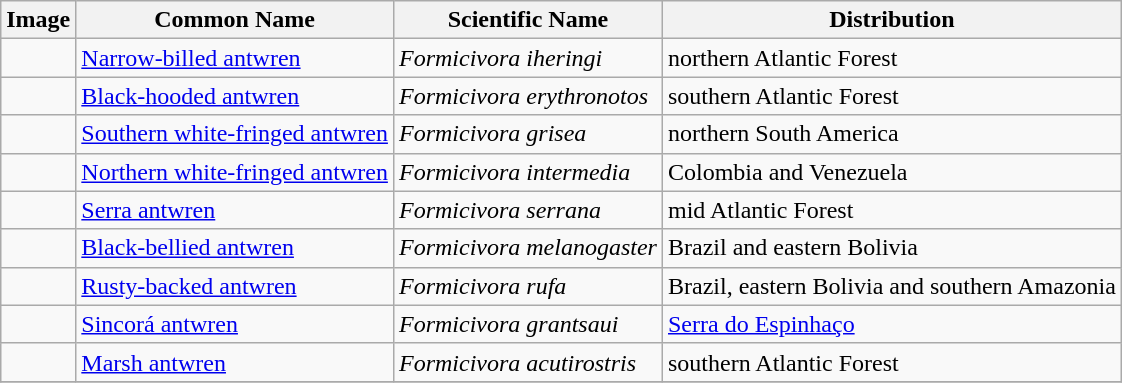<table class="wikitable">
<tr>
<th>Image</th>
<th>Common Name</th>
<th>Scientific Name</th>
<th>Distribution</th>
</tr>
<tr>
<td></td>
<td><a href='#'>Narrow-billed antwren</a></td>
<td><em>Formicivora iheringi</em></td>
<td>northern Atlantic Forest</td>
</tr>
<tr>
<td></td>
<td><a href='#'>Black-hooded antwren</a></td>
<td><em>Formicivora erythronotos</em></td>
<td>southern Atlantic Forest</td>
</tr>
<tr>
<td></td>
<td><a href='#'>Southern white-fringed antwren</a></td>
<td><em>Formicivora grisea</em></td>
<td>northern South America</td>
</tr>
<tr>
<td></td>
<td><a href='#'>Northern white-fringed antwren</a></td>
<td><em>Formicivora intermedia</em></td>
<td>Colombia and Venezuela</td>
</tr>
<tr>
<td></td>
<td><a href='#'>Serra antwren</a></td>
<td><em>Formicivora serrana</em></td>
<td>mid Atlantic Forest</td>
</tr>
<tr>
<td></td>
<td><a href='#'>Black-bellied antwren</a></td>
<td><em>Formicivora melanogaster</em></td>
<td>Brazil and eastern Bolivia</td>
</tr>
<tr>
<td></td>
<td><a href='#'>Rusty-backed antwren</a></td>
<td><em>Formicivora rufa</em></td>
<td>Brazil, eastern Bolivia and southern Amazonia</td>
</tr>
<tr>
<td></td>
<td><a href='#'>Sincorá antwren</a></td>
<td><em>Formicivora grantsaui</em></td>
<td><a href='#'>Serra do Espinhaço</a></td>
</tr>
<tr>
<td></td>
<td><a href='#'>Marsh antwren</a></td>
<td><em>Formicivora acutirostris</em></td>
<td>southern Atlantic Forest</td>
</tr>
<tr>
</tr>
</table>
